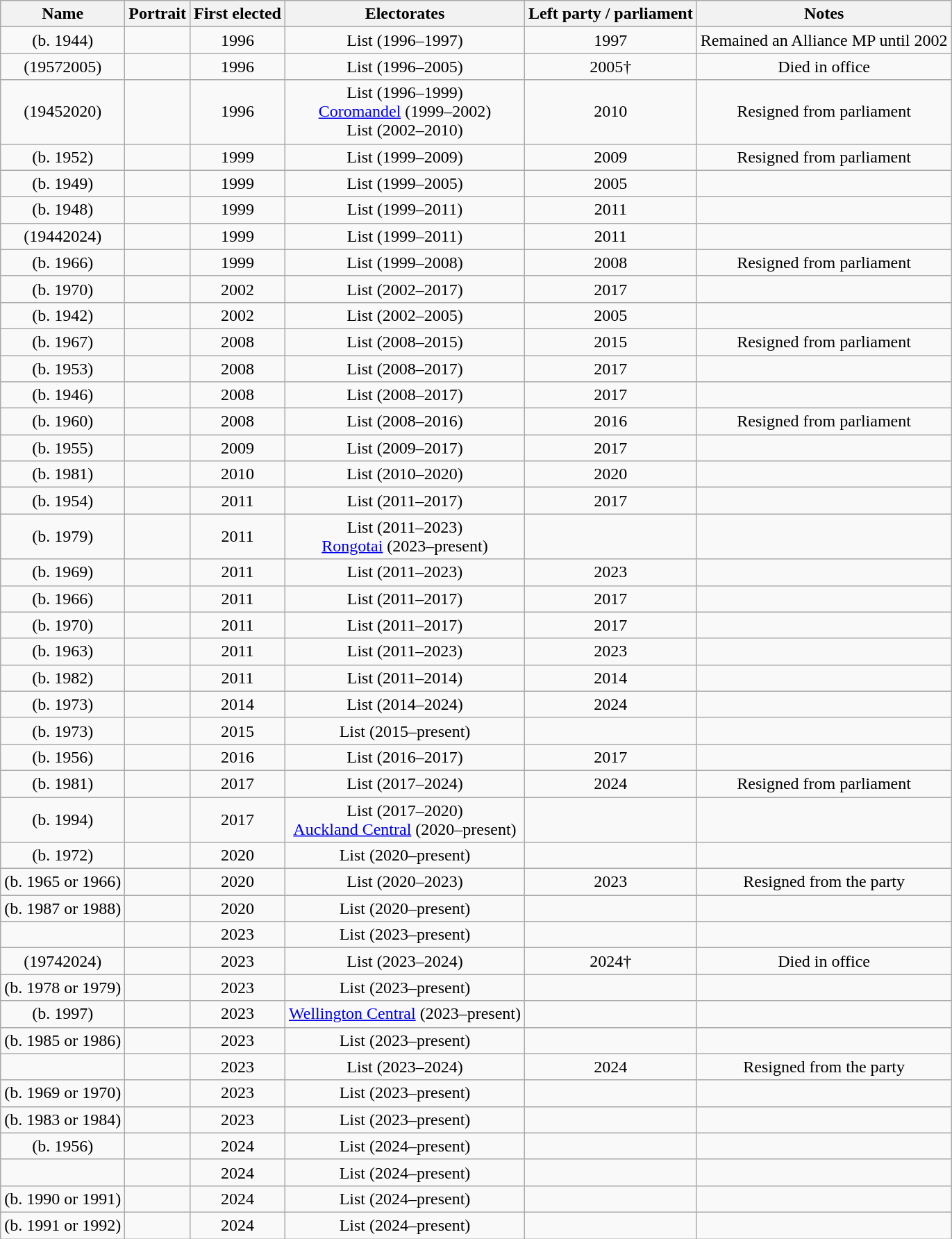<table class="wikitable sortable col1left col6left" style="text-align:center">
<tr>
<th>Name</th>
<th class=unsortable>Portrait</th>
<th>First elected</th>
<th>Electorates</th>
<th>Left party / parliament</th>
<th class=unsortable>Notes</th>
</tr>
<tr>
<td>(b. 1944)</td>
<td></td>
<td>1996</td>
<td>List (1996–1997)</td>
<td>1997</td>
<td>Remained an Alliance MP until 2002</td>
</tr>
<tr>
<td><strong></strong>(19572005)</td>
<td></td>
<td>1996</td>
<td>List (1996–2005)</td>
<td>2005†</td>
<td>Died in office</td>
</tr>
<tr>
<td><strong></strong>(19452020)</td>
<td></td>
<td>1996</td>
<td>List (1996–1999)<br><a href='#'>Coromandel</a> (1999–2002)<br>List (2002–2010)</td>
<td>2010</td>
<td>Resigned from parliament</td>
</tr>
<tr>
<td>(b. 1952)</td>
<td></td>
<td>1999</td>
<td>List (1999–2009)</td>
<td>2009</td>
<td>Resigned from parliament</td>
</tr>
<tr>
<td>(b. 1949)</td>
<td></td>
<td>1999</td>
<td>List (1999–2005)</td>
<td>2005</td>
<td></td>
</tr>
<tr>
<td>(b. 1948)</td>
<td></td>
<td>1999</td>
<td>List (1999–2011)</td>
<td>2011</td>
<td></td>
</tr>
<tr>
<td>(19442024)</td>
<td></td>
<td>1999</td>
<td>List (1999–2011)</td>
<td>2011</td>
<td></td>
</tr>
<tr>
<td>(b. 1966)</td>
<td></td>
<td>1999</td>
<td>List (1999–2008)</td>
<td>2008</td>
<td>Resigned from parliament</td>
</tr>
<tr>
<td><strong></strong>(b. 1970)</td>
<td></td>
<td>2002</td>
<td>List (2002–2017)</td>
<td>2017</td>
<td></td>
</tr>
<tr>
<td>(b. 1942)</td>
<td></td>
<td>2002</td>
<td>List (2002–2005)</td>
<td>2005</td>
<td></td>
</tr>
<tr>
<td><strong></strong>(b. 1967)</td>
<td></td>
<td>2008</td>
<td>List (2008–2015)</td>
<td>2015</td>
<td>Resigned from parliament</td>
</tr>
<tr>
<td>(b. 1953)</td>
<td></td>
<td>2008</td>
<td>List (2008–2017)</td>
<td>2017</td>
<td></td>
</tr>
<tr>
<td>(b. 1946)</td>
<td></td>
<td>2008</td>
<td>List (2008–2017)</td>
<td>2017</td>
<td></td>
</tr>
<tr>
<td>(b. 1960)</td>
<td></td>
<td>2008</td>
<td>List (2008–2016)</td>
<td>2016</td>
<td>Resigned from parliament</td>
</tr>
<tr>
<td>(b. 1955)</td>
<td></td>
<td>2009</td>
<td>List (2009–2017)</td>
<td>2017</td>
<td></td>
</tr>
<tr>
<td>(b. 1981)</td>
<td></td>
<td>2010</td>
<td>List (2010–2020)</td>
<td>2020</td>
<td></td>
</tr>
<tr>
<td>(b. 1954)</td>
<td></td>
<td>2011</td>
<td>List (2011–2017)</td>
<td>2017</td>
<td></td>
</tr>
<tr>
<td>(b. 1979)</td>
<td></td>
<td>2011</td>
<td>List (2011–2023)<br><a href='#'>Rongotai</a> (2023–present)</td>
<td></td>
<td></td>
</tr>
<tr>
<td>(b. 1969)</td>
<td></td>
<td>2011</td>
<td>List (2011–2023)</td>
<td>2023</td>
<td></td>
</tr>
<tr>
<td>(b. 1966)</td>
<td></td>
<td>2011</td>
<td>List (2011–2017)</td>
<td>2017</td>
<td></td>
</tr>
<tr>
<td>(b. 1970)</td>
<td></td>
<td>2011</td>
<td>List (2011–2017)</td>
<td>2017</td>
<td></td>
</tr>
<tr>
<td>(b. 1963)</td>
<td></td>
<td>2011</td>
<td>List (2011–2023)</td>
<td>2023</td>
<td></td>
</tr>
<tr>
<td>(b. 1982)</td>
<td></td>
<td>2011</td>
<td>List (2011–2014)</td>
<td>2014</td>
<td></td>
</tr>
<tr>
<td><strong></strong>(b. 1973)</td>
<td></td>
<td>2014</td>
<td>List (2014–2024)</td>
<td>2024</td>
<td></td>
</tr>
<tr>
<td><strong></strong>(b. 1973)</td>
<td></td>
<td>2015</td>
<td>List (2015–present)</td>
<td></td>
<td></td>
</tr>
<tr>
<td>(b. 1956)</td>
<td></td>
<td>2016</td>
<td>List (2016–2017)</td>
<td>2017</td>
<td></td>
</tr>
<tr>
<td>(b. 1981)</td>
<td></td>
<td>2017</td>
<td>List (2017–2024)</td>
<td>2024</td>
<td>Resigned from parliament</td>
</tr>
<tr>
<td><strong></strong>(b. 1994)</td>
<td></td>
<td>2017</td>
<td>List (2017–2020)<br><a href='#'>Auckland Central</a> (2020–present)</td>
<td></td>
<td></td>
</tr>
<tr>
<td>(b. 1972)</td>
<td></td>
<td>2020</td>
<td>List (2020–present)</td>
<td></td>
<td></td>
</tr>
<tr>
<td>(b. 1965 or 1966)</td>
<td></td>
<td>2020</td>
<td>List (2020–2023)</td>
<td>2023</td>
<td>Resigned from the party</td>
</tr>
<tr>
<td>(b. 1987 or 1988)</td>
<td></td>
<td>2020</td>
<td>List (2020–present)</td>
<td></td>
<td></td>
</tr>
<tr>
<td></td>
<td></td>
<td>2023</td>
<td>List (2023–present)</td>
<td></td>
<td></td>
</tr>
<tr>
<td>(19742024)</td>
<td></td>
<td>2023</td>
<td>List (2023–2024)</td>
<td>2024†</td>
<td>Died in office</td>
</tr>
<tr>
<td>(b. 1978 or 1979)</td>
<td></td>
<td>2023</td>
<td>List (2023–present)</td>
<td></td>
<td></td>
</tr>
<tr>
<td>(b. 1997)</td>
<td></td>
<td>2023</td>
<td><a href='#'>Wellington Central</a> (2023–present)</td>
<td></td>
<td></td>
</tr>
<tr>
<td>(b. 1985 or 1986)</td>
<td></td>
<td>2023</td>
<td>List (2023–present)</td>
<td></td>
<td></td>
</tr>
<tr>
<td></td>
<td></td>
<td>2023</td>
<td>List (2023–2024)</td>
<td>2024</td>
<td>Resigned from the party</td>
</tr>
<tr>
<td>(b. 1969 or 1970)</td>
<td></td>
<td>2023</td>
<td>List (2023–present)</td>
<td></td>
<td></td>
</tr>
<tr>
<td>(b. 1983 or 1984)</td>
<td></td>
<td>2023</td>
<td>List (2023–present)</td>
<td></td>
<td></td>
</tr>
<tr>
<td>(b. 1956)</td>
<td></td>
<td>2024</td>
<td>List (2024–present)</td>
<td></td>
<td></td>
</tr>
<tr>
<td></td>
<td></td>
<td>2024</td>
<td>List (2024–present)</td>
<td></td>
<td></td>
</tr>
<tr>
<td>(b. 1990 or 1991)</td>
<td></td>
<td>2024</td>
<td>List (2024–present)</td>
<td></td>
<td></td>
</tr>
<tr>
<td>(b. 1991 or 1992)</td>
<td></td>
<td>2024</td>
<td>List (2024–present)</td>
<td></td>
<td></td>
</tr>
</table>
